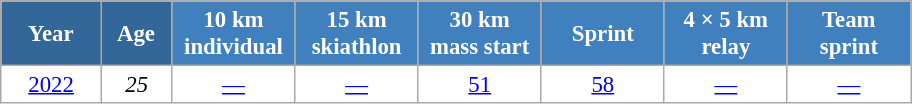<table class="wikitable" style="font-size:95%; text-align:center; border:grey solid 1px; border-collapse:collapse; background:#ffffff;">
<tr>
<th style="background-color:#369; color:white; width:60px;"> Year </th>
<th style="background-color:#369; color:white; width:40px;"> Age </th>
<th style="background-color:#4180be; color:white; width:75px;"> 10 km <br> individual </th>
<th style="background-color:#4180be; color:white; width:75px;"> 15 km <br> skiathlon </th>
<th style="background-color:#4180be; color:white; width:75px;"> 30 km <br> mass start </th>
<th style="background-color:#4180be; color:white; width:75px;"> Sprint </th>
<th style="background-color:#4180be; color:white; width:75px;"> 4 × 5 km <br> relay </th>
<th style="background-color:#4180be; color:white; width:75px;"> Team <br> sprint </th>
</tr>
<tr>
<td><a href='#'>2022</a></td>
<td><em>25</em></td>
<td><a href='#'>—</a></td>
<td><a href='#'>—</a></td>
<td><a href='#'>51</a></td>
<td><a href='#'>58</a></td>
<td><a href='#'>—</a></td>
<td><a href='#'>—</a></td>
</tr>
</table>
